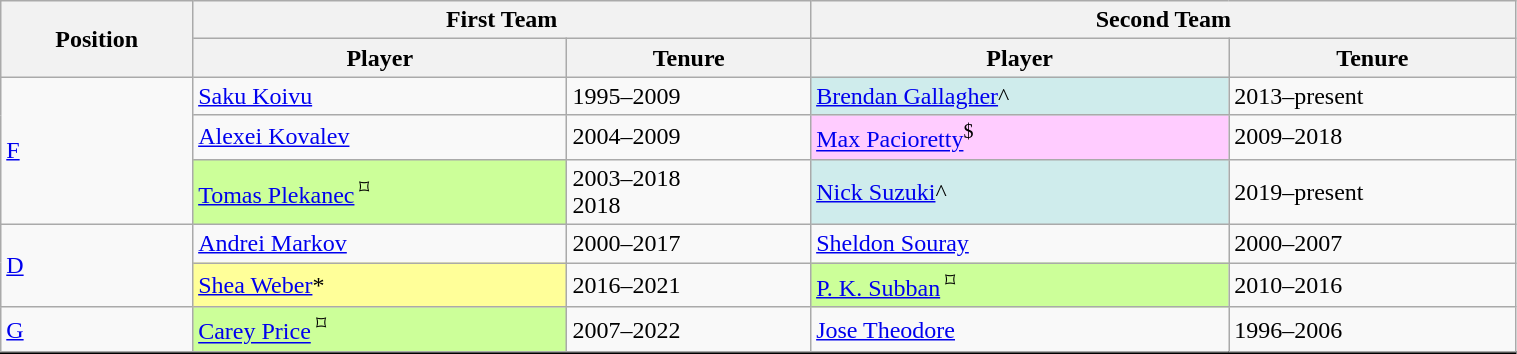<table class="wikitable" style="width:80%">
<tr>
<th rowspan=2>Position</th>
<th colspan=2>First Team</th>
<th colspan=2>Second Team</th>
</tr>
<tr>
<th>Player</th>
<th>Tenure</th>
<th>Player</th>
<th>Tenure</th>
</tr>
<tr>
<td rowspan="3"><a href='#'>F</a></td>
<td><a href='#'>Saku Koivu</a></td>
<td>1995–2009</td>
<td bgcolor="#CFECEC"><a href='#'>Brendan Gallagher</a>^</td>
<td>2013–present</td>
</tr>
<tr>
<td><a href='#'>Alexei Kovalev</a></td>
<td>2004–2009</td>
<td bgcolor="#FFCCFF"><a href='#'>Max Pacioretty</a><sup>$</sup></td>
<td>2009–2018</td>
</tr>
<tr>
<td bgcolor="#CCFF99"><a href='#'>Tomas Plekanec</a><sup> ⌑</sup></td>
<td>2003–2018<br>2018</td>
<td bgcolor="#CFECEC"><a href='#'>Nick Suzuki</a>^</td>
<td>2019–present</td>
</tr>
<tr>
<td rowspan="2"><a href='#'>D</a></td>
<td><a href='#'>Andrei Markov</a></td>
<td>2000–2017</td>
<td><a href='#'>Sheldon Souray</a></td>
<td>2000–2007</td>
</tr>
<tr>
<td bgcolor="#FFFF99"><a href='#'>Shea Weber</a>*</td>
<td>2016–2021</td>
<td bgcolor="#CCFF99"><a href='#'>P. K. Subban</a><sup> ⌑</sup></td>
<td>2010–2016</td>
</tr>
<tr>
<td><a href='#'>G</a></td>
<td bgcolor="#CCFF99"><a href='#'>Carey Price</a><sup> ⌑</sup></td>
<td>2007–2022</td>
<td><a href='#'>Jose Theodore</a></td>
<td>1996–2006</td>
</tr>
<tr style="border-top:2px solid black">
</tr>
</table>
